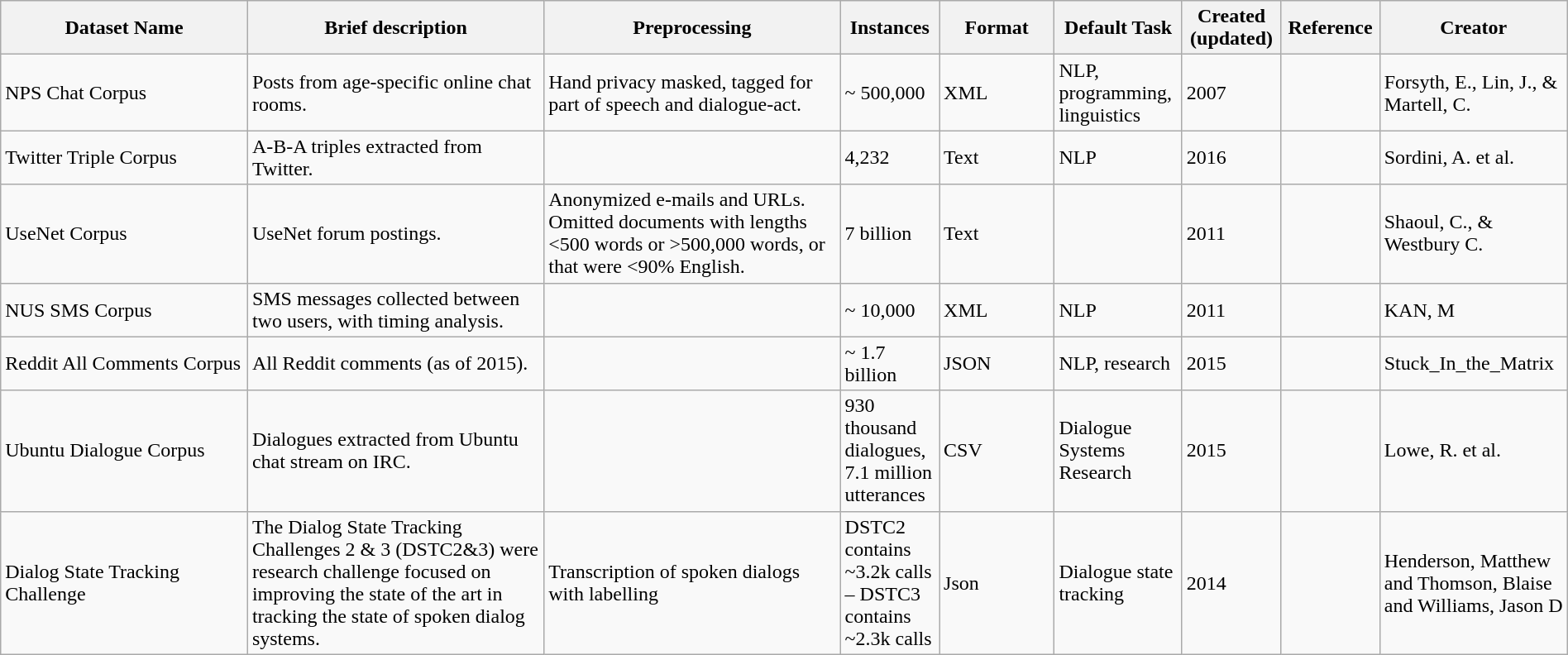<table style="width: 100%" class="wikitable sortable">
<tr>
<th scope="col" style="width: 15%;">Dataset Name</th>
<th scope="col" style="width: 18%;">Brief description</th>
<th scope="col" style="width: 18%;">Preprocessing</th>
<th scope="col" style="width: 6%;">Instances</th>
<th scope="col" style="width: 7%;">Format</th>
<th scope="col" style="width: 7%;">Default Task</th>
<th scope="col" style="width: 6%;">Created (updated)</th>
<th scope="col" style="width: 6%;">Reference</th>
<th scope="col" style="width: 11%;">Creator</th>
</tr>
<tr>
<td>NPS Chat Corpus</td>
<td>Posts from age-specific online chat rooms.</td>
<td>Hand privacy masked, tagged for part of speech and dialogue-act.</td>
<td>~ 500,000</td>
<td>XML</td>
<td>NLP, programming, linguistics</td>
<td>2007</td>
<td></td>
<td>Forsyth, E., Lin, J., & Martell, C.</td>
</tr>
<tr>
<td>Twitter Triple Corpus</td>
<td>A-B-A triples extracted from Twitter.</td>
<td></td>
<td>4,232</td>
<td>Text</td>
<td>NLP</td>
<td>2016</td>
<td></td>
<td>Sordini, A. et al.</td>
</tr>
<tr>
<td>UseNet Corpus</td>
<td>UseNet forum postings.</td>
<td>Anonymized e-mails and URLs. Omitted documents with lengths <500 words or >500,000 words, or that were <90% English.</td>
<td>7 billion</td>
<td>Text</td>
<td></td>
<td>2011</td>
<td></td>
<td>Shaoul, C., & Westbury C.</td>
</tr>
<tr>
<td>NUS SMS Corpus</td>
<td>SMS messages collected between two users, with timing analysis.</td>
<td></td>
<td>~ 10,000</td>
<td>XML</td>
<td>NLP</td>
<td>2011</td>
<td></td>
<td>KAN, M</td>
</tr>
<tr>
<td>Reddit All Comments Corpus</td>
<td>All Reddit comments (as of 2015).</td>
<td></td>
<td>~ 1.7 billion</td>
<td>JSON</td>
<td>NLP, research</td>
<td>2015</td>
<td></td>
<td>Stuck_In_the_Matrix</td>
</tr>
<tr>
<td>Ubuntu Dialogue Corpus</td>
<td>Dialogues extracted from Ubuntu chat stream on IRC.</td>
<td></td>
<td>930 thousand dialogues, 7.1 million utterances</td>
<td>CSV</td>
<td>Dialogue Systems Research</td>
<td>2015</td>
<td></td>
<td>Lowe, R. et al.</td>
</tr>
<tr>
<td>Dialog State Tracking Challenge</td>
<td>The Dialog State Tracking Challenges 2 & 3 (DSTC2&3) were research challenge focused on improving the state of the art in tracking the state of spoken dialog systems.</td>
<td>Transcription of spoken dialogs with labelling</td>
<td>DSTC2 contains ~3.2k calls – DSTC3 contains ~2.3k calls</td>
<td>Json</td>
<td>Dialogue state tracking</td>
<td>2014</td>
<td></td>
<td>Henderson, Matthew and Thomson, Blaise and Williams, Jason D</td>
</tr>
</table>
